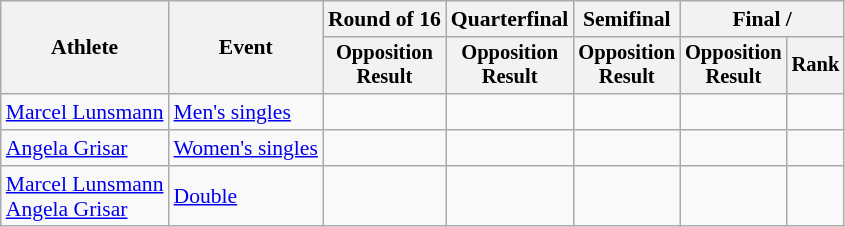<table class=wikitable style=font-size:90%;text-align:center>
<tr>
<th rowspan=2>Athlete</th>
<th rowspan=2>Event</th>
<th>Round of 16</th>
<th>Quarterfinal</th>
<th>Semifinal</th>
<th colspan=2>Final / </th>
</tr>
<tr style=font-size:95%>
<th>Opposition<br>Result</th>
<th>Opposition<br>Result</th>
<th>Opposition<br>Result</th>
<th>Opposition<br>Result</th>
<th>Rank</th>
</tr>
<tr>
<td align=left><a href='#'>Marcel Lunsmann</a></td>
<td align=left><a href='#'>Men's singles</a></td>
<td></td>
<td></td>
<td></td>
<td></td>
<td></td>
</tr>
<tr>
<td align=left><a href='#'>Angela Grisar</a></td>
<td align=left><a href='#'>Women's singles</a></td>
<td></td>
<td></td>
<td></td>
<td></td>
<td></td>
</tr>
<tr>
<td align=left><a href='#'>Marcel Lunsmann</a><br><a href='#'>Angela Grisar</a></td>
<td align=left><a href='#'>Double</a></td>
<td></td>
<td></td>
<td></td>
<td></td>
<td></td>
</tr>
</table>
